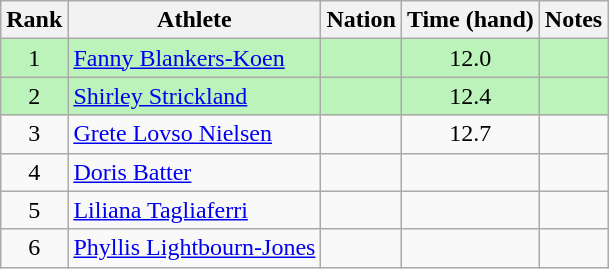<table class="wikitable sortable" style="text-align:center">
<tr>
<th>Rank</th>
<th>Athlete</th>
<th>Nation</th>
<th>Time (hand)</th>
<th>Notes</th>
</tr>
<tr bgcolor=#bbf3bb>
<td>1</td>
<td align=left><a href='#'>Fanny Blankers-Koen</a></td>
<td align=left></td>
<td>12.0</td>
<td></td>
</tr>
<tr bgcolor=#bbf3bb>
<td>2</td>
<td align=left><a href='#'>Shirley Strickland</a></td>
<td align=left></td>
<td>12.4</td>
<td></td>
</tr>
<tr>
<td>3</td>
<td align=left><a href='#'>Grete Lovso Nielsen</a></td>
<td align=left></td>
<td>12.7</td>
<td></td>
</tr>
<tr>
<td>4</td>
<td align=left><a href='#'>Doris Batter</a></td>
<td align=left></td>
<td></td>
<td></td>
</tr>
<tr>
<td>5</td>
<td align=left><a href='#'>Liliana Tagliaferri</a></td>
<td align=left></td>
<td></td>
<td></td>
</tr>
<tr>
<td>6</td>
<td align=left><a href='#'>Phyllis Lightbourn-Jones</a></td>
<td align=left></td>
<td></td>
<td></td>
</tr>
</table>
